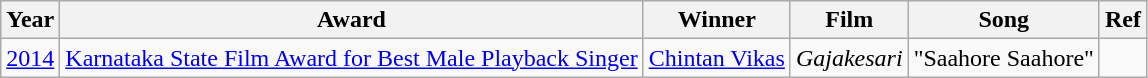<table class="wikitable">
<tr>
<th>Year</th>
<th>Award</th>
<th>Winner</th>
<th>Film</th>
<th>Song</th>
<th>Ref</th>
</tr>
<tr>
<td style="text-align:left;"><a href='#'>2014</a></td>
<td style="text-align:left;"><a href='#'>Karnataka State Film Award for Best Male Playback Singer</a></td>
<td><a href='#'>Chintan Vikas</a></td>
<td style="text-align:left;"><em>Gajakesari</em></td>
<td>"Saahore Saahore"</td>
<td></td>
</tr>
</table>
